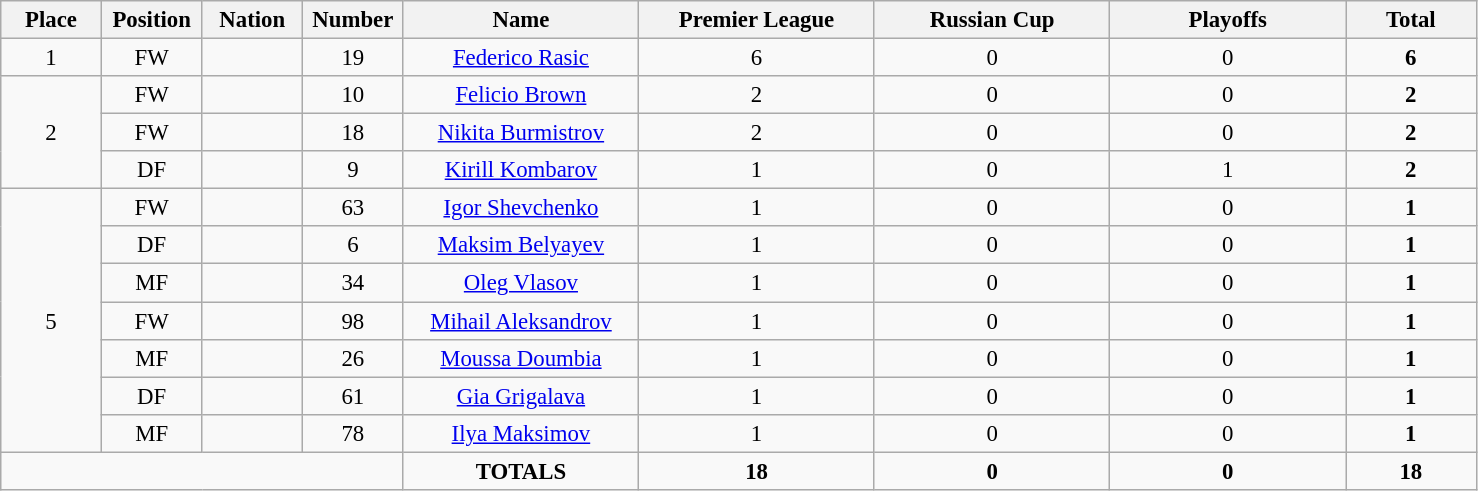<table class="wikitable" style="font-size: 95%; text-align: center;">
<tr>
<th width=60>Place</th>
<th width=60>Position</th>
<th width=60>Nation</th>
<th width=60>Number</th>
<th width=150>Name</th>
<th width=150>Premier League</th>
<th width=150>Russian Cup</th>
<th width=150>Playoffs</th>
<th width=80><strong>Total</strong></th>
</tr>
<tr>
<td>1</td>
<td>FW</td>
<td></td>
<td>19</td>
<td><a href='#'>Federico Rasic</a></td>
<td>6</td>
<td>0</td>
<td>0</td>
<td><strong>6</strong></td>
</tr>
<tr>
<td rowspan="3">2</td>
<td>FW</td>
<td></td>
<td>10</td>
<td><a href='#'>Felicio Brown</a></td>
<td>2</td>
<td>0</td>
<td>0</td>
<td><strong>2</strong></td>
</tr>
<tr>
<td>FW</td>
<td></td>
<td>18</td>
<td><a href='#'>Nikita Burmistrov</a></td>
<td>2</td>
<td>0</td>
<td>0</td>
<td><strong>2</strong></td>
</tr>
<tr>
<td>DF</td>
<td></td>
<td>9</td>
<td><a href='#'>Kirill Kombarov</a></td>
<td>1</td>
<td>0</td>
<td>1</td>
<td><strong>2</strong></td>
</tr>
<tr>
<td rowspan="7">5</td>
<td>FW</td>
<td></td>
<td>63</td>
<td><a href='#'>Igor Shevchenko</a></td>
<td>1</td>
<td>0</td>
<td>0</td>
<td><strong>1</strong></td>
</tr>
<tr>
<td>DF</td>
<td></td>
<td>6</td>
<td><a href='#'>Maksim Belyayev</a></td>
<td>1</td>
<td>0</td>
<td>0</td>
<td><strong>1</strong></td>
</tr>
<tr>
<td>MF</td>
<td></td>
<td>34</td>
<td><a href='#'>Oleg Vlasov</a></td>
<td>1</td>
<td>0</td>
<td>0</td>
<td><strong>1</strong></td>
</tr>
<tr>
<td>FW</td>
<td></td>
<td>98</td>
<td><a href='#'>Mihail Aleksandrov</a></td>
<td>1</td>
<td>0</td>
<td>0</td>
<td><strong>1</strong></td>
</tr>
<tr>
<td>MF</td>
<td></td>
<td>26</td>
<td><a href='#'>Moussa Doumbia</a></td>
<td>1</td>
<td>0</td>
<td>0</td>
<td><strong>1</strong></td>
</tr>
<tr>
<td>DF</td>
<td></td>
<td>61</td>
<td><a href='#'>Gia Grigalava</a></td>
<td>1</td>
<td>0</td>
<td>0</td>
<td><strong>1</strong></td>
</tr>
<tr>
<td>MF</td>
<td></td>
<td>78</td>
<td><a href='#'>Ilya Maksimov</a></td>
<td>1</td>
<td>0</td>
<td>0</td>
<td><strong>1</strong></td>
</tr>
<tr>
<td colspan="4"></td>
<td><strong>TOTALS</strong></td>
<td><strong>18</strong></td>
<td><strong>0</strong></td>
<td><strong>0</strong></td>
<td><strong>18</strong></td>
</tr>
</table>
